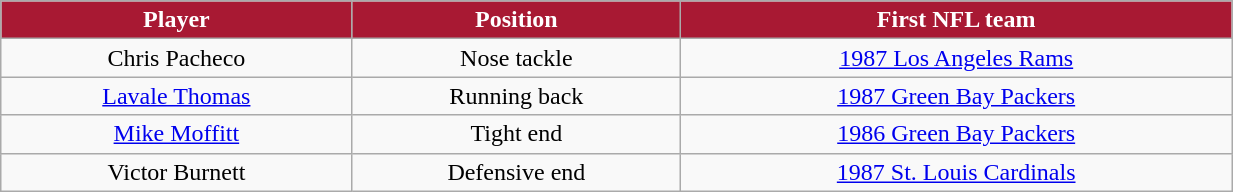<table class="wikitable" width="65%">
<tr align="center"  style="background:#A81933;color:#FFFFFF;">
<td><strong>Player</strong></td>
<td><strong>Position</strong></td>
<td><strong>First NFL team</strong></td>
</tr>
<tr align="center" bgcolor="">
<td>Chris Pacheco</td>
<td>Nose tackle</td>
<td><a href='#'>1987 Los Angeles Rams</a></td>
</tr>
<tr align="center" bgcolor="">
<td><a href='#'>Lavale Thomas</a></td>
<td>Running back</td>
<td><a href='#'>1987 Green Bay Packers</a></td>
</tr>
<tr align="center" bgcolor="">
<td><a href='#'>Mike Moffitt</a></td>
<td>Tight end</td>
<td><a href='#'>1986 Green Bay Packers</a></td>
</tr>
<tr align="center" bgcolor="">
<td>Victor Burnett</td>
<td>Defensive end</td>
<td><a href='#'>1987 St. Louis Cardinals</a></td>
</tr>
</table>
